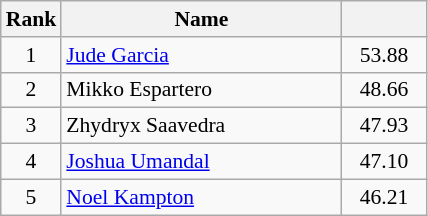<table class="wikitable" style="font-size:90%">
<tr>
<th width=30>Rank</th>
<th width=180>Name</th>
<th width=50></th>
</tr>
<tr>
<td style="text-align:center">1</td>
<td><a href='#'>Jude Garcia</a></td>
<td style="text-align:center">53.88</td>
</tr>
<tr>
<td style="text-align:center">2</td>
<td>Mikko Espartero</td>
<td style="text-align:center">48.66</td>
</tr>
<tr>
<td style="text-align:center">3</td>
<td>Zhydryx Saavedra</td>
<td style="text-align:center">47.93</td>
</tr>
<tr>
<td style="text-align:center">4</td>
<td><a href='#'>Joshua Umandal</a></td>
<td style="text-align:center">47.10</td>
</tr>
<tr>
<td style="text-align:center">5</td>
<td><a href='#'>Noel Kampton</a></td>
<td style="text-align:center">46.21</td>
</tr>
</table>
